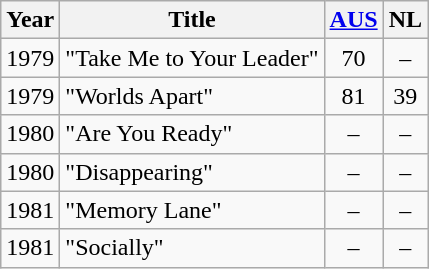<table class="wikitable">
<tr>
<th style="text-align: center;">Year</th>
<th style="text-align: center;">Title</th>
<th style="text-align: center;"><a href='#'>AUS</a></th>
<th style="text-align: center;">NL</th>
</tr>
<tr>
<td style="text-align: center;">1979</td>
<td>"Take Me to Your Leader"</td>
<td style="text-align: center;">70</td>
<td style="text-align: center;">–</td>
</tr>
<tr>
<td style="text-align: center;">1979</td>
<td>"Worlds Apart"</td>
<td style="text-align: center;">81</td>
<td style="text-align: center;">39</td>
</tr>
<tr>
<td style="text-align: center;">1980</td>
<td>"Are You Ready"</td>
<td style="text-align: center;">–</td>
<td style="text-align: center;">–</td>
</tr>
<tr>
<td style="text-align: center;">1980</td>
<td>"Disappearing"</td>
<td style="text-align: center;">–</td>
<td style="text-align: center;">–</td>
</tr>
<tr>
<td style="text-align: center;">1981</td>
<td>"Memory Lane"</td>
<td style="text-align: center;">–</td>
<td style="text-align: center;">–</td>
</tr>
<tr>
<td style="text-align: center;">1981</td>
<td>"Socially"</td>
<td style="text-align: center;">–</td>
<td style="text-align: center;">–</td>
</tr>
</table>
